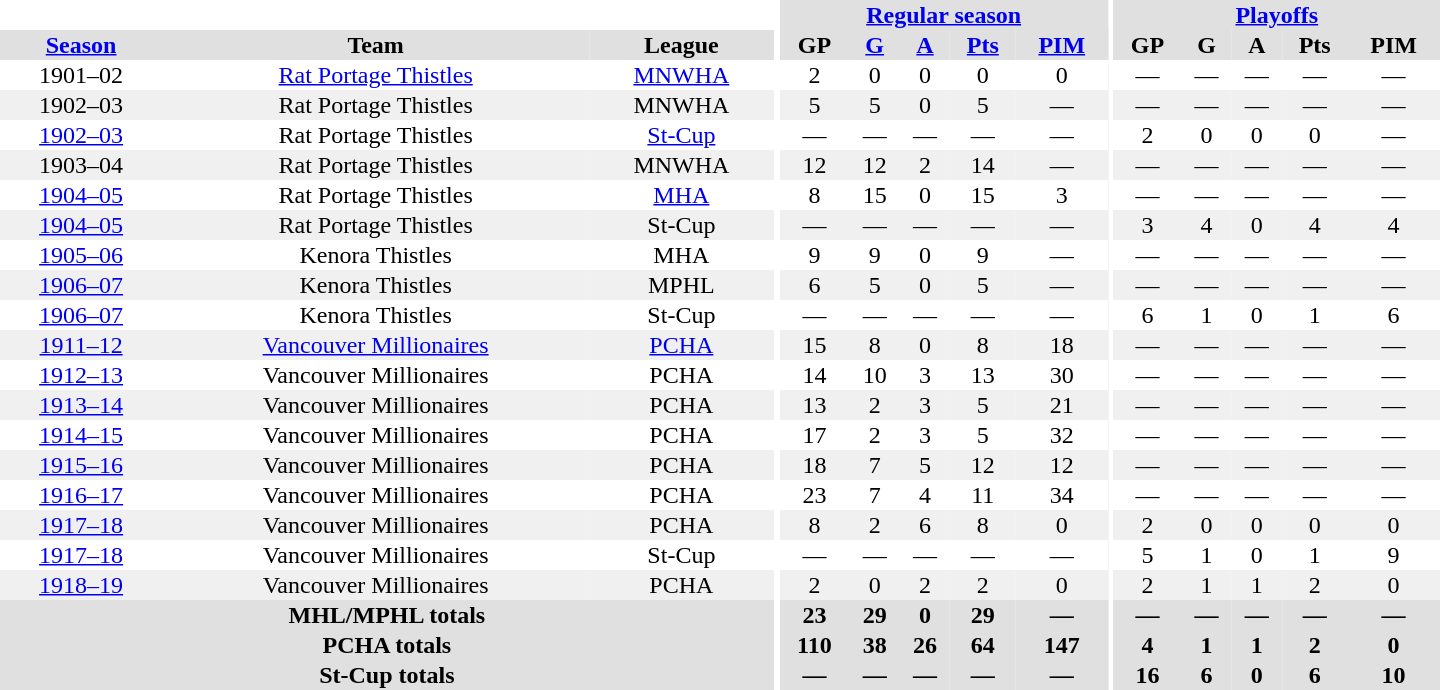<table border="0" cellpadding="1" cellspacing="0" style="text-align:center; width:60em">
<tr bgcolor="#e0e0e0">
<th colspan="3" bgcolor="#ffffff"></th>
<th rowspan="100" bgcolor="#ffffff"></th>
<th colspan="5"><a href='#'>Regular season</a></th>
<th rowspan="100" bgcolor="#ffffff"></th>
<th colspan="5"><a href='#'>Playoffs</a></th>
</tr>
<tr bgcolor="#e0e0e0">
<th><a href='#'>Season</a></th>
<th>Team</th>
<th>League</th>
<th>GP</th>
<th><a href='#'>G</a></th>
<th><a href='#'>A</a></th>
<th><a href='#'>Pts</a></th>
<th><a href='#'>PIM</a></th>
<th>GP</th>
<th>G</th>
<th>A</th>
<th>Pts</th>
<th>PIM</th>
</tr>
<tr>
<td>1901–02</td>
<td><a href='#'>Rat Portage Thistles</a></td>
<td><a href='#'>MNWHA</a></td>
<td>2</td>
<td>0</td>
<td>0</td>
<td>0</td>
<td>0</td>
<td>—</td>
<td>—</td>
<td>—</td>
<td>—</td>
<td>—</td>
</tr>
<tr bgcolor="#f0f0f0">
<td>1902–03</td>
<td>Rat Portage Thistles</td>
<td>MNWHA</td>
<td>5</td>
<td>5</td>
<td>0</td>
<td>5</td>
<td>—</td>
<td>—</td>
<td>—</td>
<td>—</td>
<td>—</td>
<td>—</td>
</tr>
<tr>
<td><a href='#'>1902–03</a></td>
<td>Rat Portage Thistles</td>
<td><a href='#'>St-Cup</a></td>
<td>—</td>
<td>—</td>
<td>—</td>
<td>—</td>
<td>—</td>
<td>2</td>
<td>0</td>
<td>0</td>
<td>0</td>
<td>—</td>
</tr>
<tr bgcolor="#f0f0f0">
<td>1903–04</td>
<td>Rat Portage Thistles</td>
<td>MNWHA</td>
<td>12</td>
<td>12</td>
<td>2</td>
<td>14</td>
<td>—</td>
<td>—</td>
<td>—</td>
<td>—</td>
<td>—</td>
<td>—</td>
</tr>
<tr>
<td><a href='#'>1904–05</a></td>
<td>Rat Portage Thistles</td>
<td><a href='#'>MHA</a></td>
<td>8</td>
<td>15</td>
<td>0</td>
<td>15</td>
<td>3</td>
<td>—</td>
<td>—</td>
<td>—</td>
<td>—</td>
<td>—</td>
</tr>
<tr bgcolor="#f0f0f0">
<td><a href='#'>1904–05</a></td>
<td>Rat Portage Thistles</td>
<td>St-Cup</td>
<td>—</td>
<td>—</td>
<td>—</td>
<td>—</td>
<td>—</td>
<td>3</td>
<td>4</td>
<td>0</td>
<td>4</td>
<td>4</td>
</tr>
<tr>
<td><a href='#'>1905–06</a></td>
<td>Kenora Thistles</td>
<td>MHA</td>
<td>9</td>
<td>9</td>
<td>0</td>
<td>9</td>
<td>—</td>
<td>—</td>
<td>—</td>
<td>—</td>
<td>—</td>
<td>—</td>
</tr>
<tr bgcolor="#f0f0f0">
<td><a href='#'>1906–07</a></td>
<td>Kenora Thistles</td>
<td>MPHL</td>
<td>6</td>
<td>5</td>
<td>0</td>
<td>5</td>
<td>—</td>
<td>—</td>
<td>—</td>
<td>—</td>
<td>—</td>
<td>—</td>
</tr>
<tr>
<td><a href='#'>1906–07</a></td>
<td>Kenora Thistles</td>
<td>St-Cup</td>
<td>—</td>
<td>—</td>
<td>—</td>
<td>—</td>
<td>—</td>
<td>6</td>
<td>1</td>
<td>0</td>
<td>1</td>
<td>6</td>
</tr>
<tr bgcolor="#f0f0f0">
<td><a href='#'>1911–12</a></td>
<td><a href='#'>Vancouver Millionaires</a></td>
<td><a href='#'>PCHA</a></td>
<td>15</td>
<td>8</td>
<td>0</td>
<td>8</td>
<td>18</td>
<td>—</td>
<td>—</td>
<td>—</td>
<td>—</td>
<td>—</td>
</tr>
<tr>
<td><a href='#'>1912–13</a></td>
<td>Vancouver Millionaires</td>
<td>PCHA</td>
<td>14</td>
<td>10</td>
<td>3</td>
<td>13</td>
<td>30</td>
<td>—</td>
<td>—</td>
<td>—</td>
<td>—</td>
<td>—</td>
</tr>
<tr bgcolor="#f0f0f0">
<td><a href='#'>1913–14</a></td>
<td>Vancouver Millionaires</td>
<td>PCHA</td>
<td>13</td>
<td>2</td>
<td>3</td>
<td>5</td>
<td>21</td>
<td>—</td>
<td>—</td>
<td>—</td>
<td>—</td>
<td>—</td>
</tr>
<tr>
<td><a href='#'>1914–15</a></td>
<td>Vancouver Millionaires</td>
<td>PCHA</td>
<td>17</td>
<td>2</td>
<td>3</td>
<td>5</td>
<td>32</td>
<td>—</td>
<td>—</td>
<td>—</td>
<td>—</td>
<td>—</td>
</tr>
<tr bgcolor="#f0f0f0">
<td><a href='#'>1915–16</a></td>
<td>Vancouver Millionaires</td>
<td>PCHA</td>
<td>18</td>
<td>7</td>
<td>5</td>
<td>12</td>
<td>12</td>
<td>—</td>
<td>—</td>
<td>—</td>
<td>—</td>
<td>—</td>
</tr>
<tr>
<td><a href='#'>1916–17</a></td>
<td>Vancouver Millionaires</td>
<td>PCHA</td>
<td>23</td>
<td>7</td>
<td>4</td>
<td>11</td>
<td>34</td>
<td>—</td>
<td>—</td>
<td>—</td>
<td>—</td>
<td>—</td>
</tr>
<tr bgcolor="#f0f0f0">
<td><a href='#'>1917–18</a></td>
<td>Vancouver Millionaires</td>
<td>PCHA</td>
<td>8</td>
<td>2</td>
<td>6</td>
<td>8</td>
<td>0</td>
<td>2</td>
<td>0</td>
<td>0</td>
<td>0</td>
<td>0</td>
</tr>
<tr>
<td><a href='#'>1917–18</a></td>
<td>Vancouver Millionaires</td>
<td>St-Cup</td>
<td>—</td>
<td>—</td>
<td>—</td>
<td>—</td>
<td>—</td>
<td>5</td>
<td>1</td>
<td>0</td>
<td>1</td>
<td>9</td>
</tr>
<tr bgcolor="#f0f0f0">
<td><a href='#'>1918–19</a></td>
<td>Vancouver Millionaires</td>
<td>PCHA</td>
<td>2</td>
<td>0</td>
<td>2</td>
<td>2</td>
<td>0</td>
<td>2</td>
<td>1</td>
<td>1</td>
<td>2</td>
<td>0</td>
</tr>
<tr bgcolor="#e0e0e0">
<th colspan="3">MHL/MPHL totals</th>
<th>23</th>
<th>29</th>
<th>0</th>
<th>29</th>
<th>—</th>
<th>—</th>
<th>—</th>
<th>—</th>
<th>—</th>
<th>—</th>
</tr>
<tr bgcolor="#e0e0e0">
<th colspan="3">PCHA totals</th>
<th>110</th>
<th>38</th>
<th>26</th>
<th>64</th>
<th>147</th>
<th>4</th>
<th>1</th>
<th>1</th>
<th>2</th>
<th>0</th>
</tr>
<tr bgcolor="#e0e0e0">
<th colspan="3">St-Cup totals</th>
<th>—</th>
<th>—</th>
<th>—</th>
<th>—</th>
<th>—</th>
<th>16</th>
<th>6</th>
<th>0</th>
<th>6</th>
<th>10</th>
</tr>
</table>
